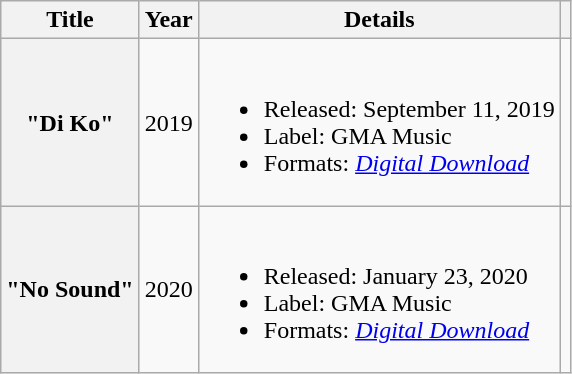<table class="wikitable plainrowheaders">
<tr>
<th scope="col">Title</th>
<th scope="col">Year</th>
<th scope="col">Details</th>
<th scope="col" class="unsortable"></th>
</tr>
<tr>
<th scope="row">"Di Ko"</th>
<td>2019</td>
<td><br><ul><li>Released: September 11, 2019</li><li>Label: GMA Music</li><li>Formats: <em><a href='#'>Digital Download</a></em></li></ul></td>
<td></td>
</tr>
<tr>
<th scope="row">"No Sound"</th>
<td>2020</td>
<td><br><ul><li>Released: January 23, 2020</li><li>Label: GMA Music</li><li>Formats: <em><a href='#'>Digital Download</a></em></li></ul></td>
<td></td>
</tr>
</table>
